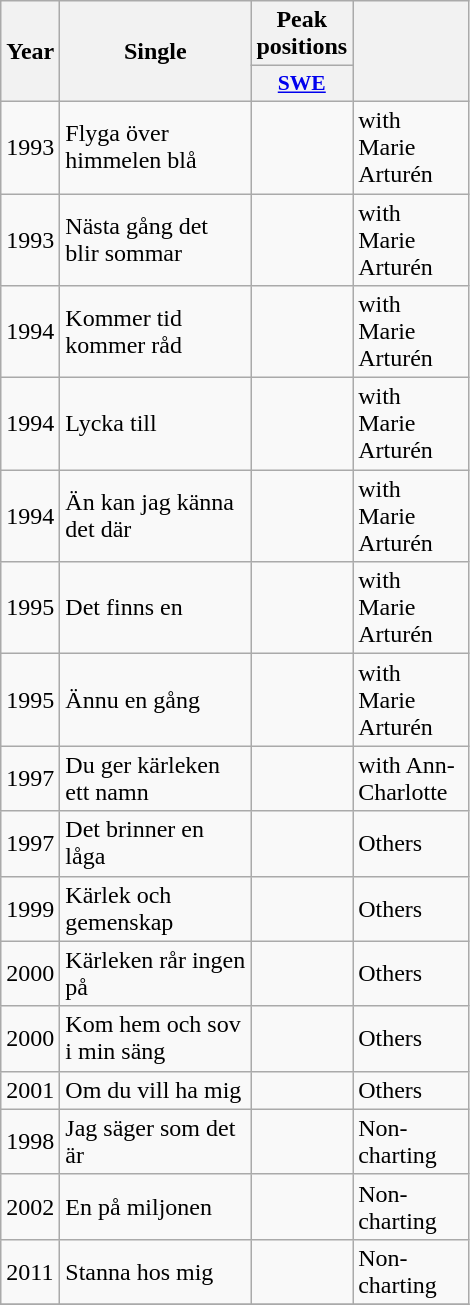<table class="wikitable sortable">
<tr>
<th rowspan="2" align="center" width="10">Year</th>
<th rowspan="2" align="center" width="120">Single</th>
<th colspan="1" align="center" width="20">Peak positions</th>
<th rowspan="2" align="center" width="70"></th>
</tr>
<tr>
<th scope="col" style="width:3em;font-size:90%;"><a href='#'>SWE</a></th>
</tr>
<tr>
<td>1993</td>
<td>Flyga över himmelen blå</td>
<td></td>
<td>with Marie Arturén</td>
</tr>
<tr>
<td>1993</td>
<td>Nästa gång det blir sommar</td>
<td></td>
<td>with Marie Arturén</td>
</tr>
<tr>
<td>1994</td>
<td>Kommer tid kommer råd</td>
<td></td>
<td>with Marie Arturén</td>
</tr>
<tr>
<td>1994</td>
<td>Lycka till</td>
<td></td>
<td>with Marie Arturén</td>
</tr>
<tr>
<td>1994</td>
<td>Än kan jag känna det där</td>
<td></td>
<td>with Marie Arturén</td>
</tr>
<tr>
<td>1995</td>
<td>Det finns en</td>
<td></td>
<td>with Marie Arturén</td>
</tr>
<tr>
<td>1995</td>
<td>Ännu en gång</td>
<td></td>
<td>with Marie Arturén</td>
</tr>
<tr>
<td>1997</td>
<td>Du ger kärleken ett namn</td>
<td></td>
<td>with Ann-Charlotte</td>
</tr>
<tr>
<td>1997</td>
<td>Det brinner en låga</td>
<td></td>
<td>Others</td>
</tr>
<tr>
<td>1999</td>
<td>Kärlek och gemenskap</td>
<td></td>
<td>Others</td>
</tr>
<tr>
<td>2000</td>
<td>Kärleken rår ingen på</td>
<td></td>
<td>Others</td>
</tr>
<tr>
<td>2000</td>
<td>Kom hem och sov i min säng</td>
<td></td>
<td>Others</td>
</tr>
<tr>
<td>2001</td>
<td>Om du vill ha mig</td>
<td></td>
<td>Others</td>
</tr>
<tr>
<td>1998</td>
<td>Jag säger som det är</td>
<td></td>
<td>Non-charting</td>
</tr>
<tr>
<td>2002</td>
<td>En på miljonen</td>
<td></td>
<td>Non-charting</td>
</tr>
<tr>
<td>2011</td>
<td>Stanna hos mig</td>
<td></td>
<td>Non-charting</td>
</tr>
<tr>
</tr>
</table>
